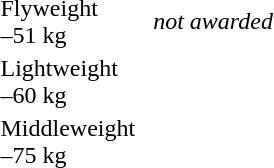<table>
<tr>
<td>Flyweight<br>–51 kg</td>
<td></td>
<td></td>
<td><em>not awarded</em></td>
</tr>
<tr>
<td rowspan=2>Lightweight<br>–60 kg</td>
<td rowspan=2></td>
<td rowspan=2></td>
<td></td>
</tr>
<tr>
<td></td>
</tr>
<tr>
<td rowspan=2>Middleweight<br>–75 kg</td>
<td rowspan=2></td>
<td rowspan=2></td>
<td></td>
</tr>
<tr>
<td></td>
</tr>
</table>
